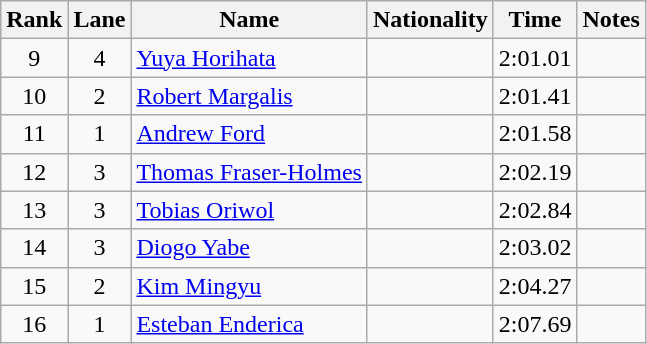<table class="wikitable sortable" style="text-align:center">
<tr>
<th>Rank</th>
<th>Lane</th>
<th>Name</th>
<th>Nationality</th>
<th>Time</th>
<th>Notes</th>
</tr>
<tr>
<td>9</td>
<td>4</td>
<td align=left><a href='#'>Yuya Horihata</a></td>
<td align=left></td>
<td>2:01.01</td>
<td></td>
</tr>
<tr>
<td>10</td>
<td>2</td>
<td align=left><a href='#'>Robert Margalis</a></td>
<td align=left></td>
<td>2:01.41</td>
<td></td>
</tr>
<tr>
<td>11</td>
<td>1</td>
<td align=left><a href='#'>Andrew Ford</a></td>
<td align=left></td>
<td>2:01.58</td>
<td></td>
</tr>
<tr>
<td>12</td>
<td>3</td>
<td align=left><a href='#'>Thomas Fraser-Holmes</a></td>
<td align=left></td>
<td>2:02.19</td>
<td></td>
</tr>
<tr>
<td>13</td>
<td>3</td>
<td align=left><a href='#'>Tobias Oriwol</a></td>
<td align=left></td>
<td>2:02.84</td>
<td></td>
</tr>
<tr>
<td>14</td>
<td>3</td>
<td align=left><a href='#'>Diogo Yabe</a></td>
<td align=left></td>
<td>2:03.02</td>
<td></td>
</tr>
<tr>
<td>15</td>
<td>2</td>
<td align=left><a href='#'>Kim Mingyu</a></td>
<td align=left></td>
<td>2:04.27</td>
<td></td>
</tr>
<tr>
<td>16</td>
<td>1</td>
<td align=left><a href='#'>Esteban Enderica</a></td>
<td align=left></td>
<td>2:07.69</td>
<td></td>
</tr>
</table>
